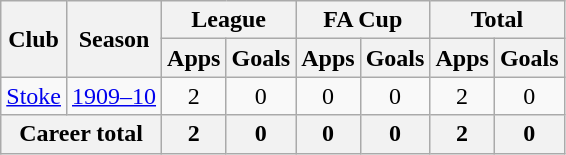<table class="wikitable" style="text-align: center;">
<tr>
<th rowspan="2">Club</th>
<th rowspan="2">Season</th>
<th colspan="2">League</th>
<th colspan="2">FA Cup</th>
<th colspan="2">Total</th>
</tr>
<tr>
<th>Apps</th>
<th>Goals</th>
<th>Apps</th>
<th>Goals</th>
<th>Apps</th>
<th>Goals</th>
</tr>
<tr>
<td><a href='#'>Stoke</a></td>
<td><a href='#'>1909–10</a></td>
<td>2</td>
<td>0</td>
<td>0</td>
<td>0</td>
<td>2</td>
<td>0</td>
</tr>
<tr>
<th colspan="2">Career total</th>
<th>2</th>
<th>0</th>
<th>0</th>
<th>0</th>
<th>2</th>
<th>0</th>
</tr>
</table>
